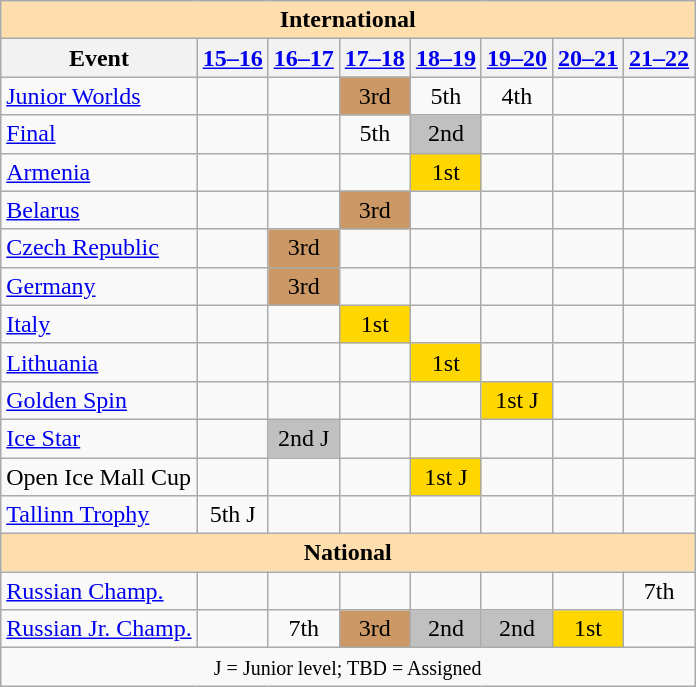<table class="wikitable" style="text-align:center">
<tr>
<th colspan="8" style="background-color: #ffdead; " align="center">International</th>
</tr>
<tr>
<th>Event</th>
<th><a href='#'>15–16</a></th>
<th><a href='#'>16–17</a></th>
<th><a href='#'>17–18</a></th>
<th><a href='#'>18–19</a></th>
<th><a href='#'>19–20</a></th>
<th><a href='#'>20–21</a></th>
<th><a href='#'>21–22</a></th>
</tr>
<tr>
<td align=left><a href='#'>Junior Worlds</a></td>
<td></td>
<td></td>
<td bgcolor=cc9966>3rd</td>
<td>5th</td>
<td>4th</td>
<td></td>
<td></td>
</tr>
<tr>
<td align=left> <a href='#'>Final</a></td>
<td></td>
<td></td>
<td>5th</td>
<td bgcolor=silver>2nd</td>
<td></td>
<td></td>
<td></td>
</tr>
<tr>
<td align=left> <a href='#'>Armenia</a></td>
<td></td>
<td></td>
<td></td>
<td bgcolor=gold>1st</td>
<td></td>
<td></td>
<td></td>
</tr>
<tr>
<td align=left> <a href='#'>Belarus</a></td>
<td></td>
<td></td>
<td bgcolor=cc9966>3rd</td>
<td></td>
<td></td>
<td></td>
<td></td>
</tr>
<tr>
<td align=left> <a href='#'>Czech Republic</a></td>
<td></td>
<td bgcolor=cc9966>3rd</td>
<td></td>
<td></td>
<td></td>
<td></td>
<td></td>
</tr>
<tr>
<td align=left> <a href='#'>Germany</a></td>
<td></td>
<td bgcolor=cc9966>3rd</td>
<td></td>
<td></td>
<td></td>
<td></td>
<td></td>
</tr>
<tr>
<td align=left> <a href='#'>Italy</a></td>
<td></td>
<td></td>
<td bgcolor=gold>1st</td>
<td></td>
<td></td>
<td></td>
<td></td>
</tr>
<tr>
<td align=left> <a href='#'>Lithuania</a></td>
<td></td>
<td></td>
<td></td>
<td bgcolor=gold>1st</td>
<td></td>
<td></td>
<td></td>
</tr>
<tr>
<td align=left><a href='#'>Golden Spin</a></td>
<td></td>
<td></td>
<td></td>
<td></td>
<td bgcolor=gold>1st J</td>
<td></td>
<td></td>
</tr>
<tr>
<td align=left><a href='#'>Ice Star</a></td>
<td></td>
<td bgcolor=silver>2nd J</td>
<td></td>
<td></td>
<td></td>
<td></td>
<td></td>
</tr>
<tr>
<td align=left>Open Ice Mall Cup</td>
<td></td>
<td></td>
<td></td>
<td bgcolor=gold>1st J</td>
<td></td>
<td></td>
<td></td>
</tr>
<tr>
<td align=left><a href='#'>Tallinn Trophy</a></td>
<td>5th J</td>
<td></td>
<td></td>
<td></td>
<td></td>
<td></td>
<td></td>
</tr>
<tr>
<th colspan="8" style="background-color: #ffdead; " align="center">National</th>
</tr>
<tr>
<td align=left><a href='#'>Russian Champ.</a></td>
<td></td>
<td></td>
<td></td>
<td></td>
<td></td>
<td></td>
<td>7th</td>
</tr>
<tr>
<td align=left><a href='#'>Russian Jr. Champ.</a></td>
<td></td>
<td>7th</td>
<td bgcolor=cc9966>3rd</td>
<td bgcolor=silver>2nd</td>
<td bgcolor=silver>2nd</td>
<td bgcolor=gold>1st</td>
<td></td>
</tr>
<tr>
<td colspan="8" align="center"><small> J = Junior level; TBD = Assigned </small></td>
</tr>
</table>
